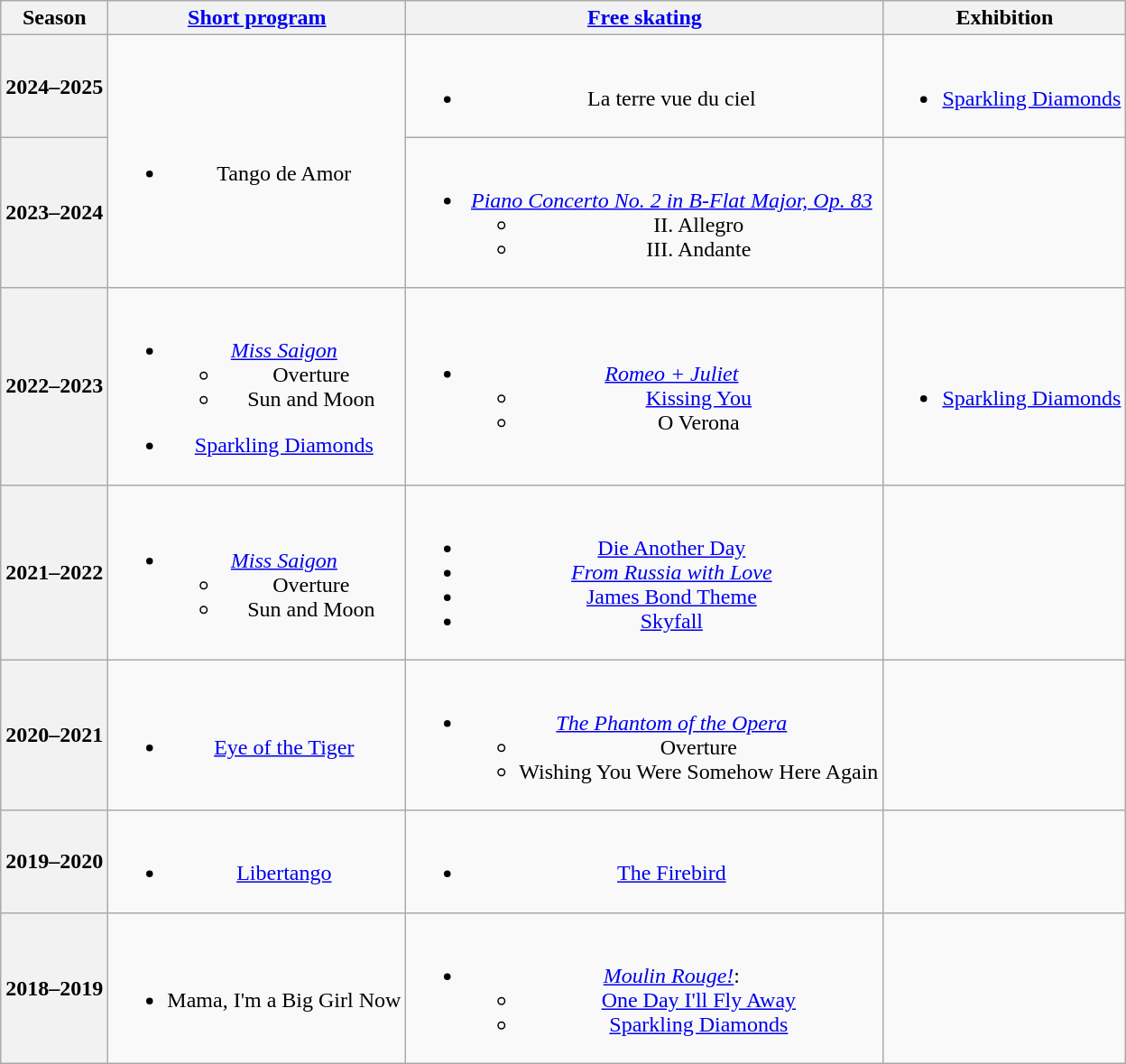<table class=wikitable style=text-align:center>
<tr>
<th>Season</th>
<th><a href='#'>Short program</a></th>
<th><a href='#'>Free skating</a></th>
<th>Exhibition</th>
</tr>
<tr>
<th>2024–2025 <br> </th>
<td rowspan=2><br><ul><li>Tango de Amor <br></li></ul></td>
<td><br><ul><li>La terre vue du ciel <br> </li></ul></td>
<td><br><ul><li><a href='#'>Sparkling Diamonds</a> <br> </li></ul></td>
</tr>
<tr>
<th>2023–2024 <br> </th>
<td><br><ul><li><em><a href='#'>Piano Concerto No. 2 in B-Flat Major, Op. 83</a></em><ul><li>II. Allegro</li><li>III. Andante <br> </li></ul></li></ul></td>
<td></td>
</tr>
<tr>
<th>2022–2023 <br> </th>
<td><br><ul><li><em><a href='#'>Miss Saigon</a></em><ul><li>Overture <br> </li><li>Sun and Moon <br></li></ul></li></ul><ul><li><a href='#'>Sparkling Diamonds</a> <br> </li></ul></td>
<td><br><ul><li><em><a href='#'>Romeo + Juliet</a></em><ul><li><a href='#'>Kissing You</a> <br> </li><li>O Verona <br></li></ul></li></ul></td>
<td><br><ul><li><a href='#'>Sparkling Diamonds</a> <br> </li></ul></td>
</tr>
<tr>
<th>2021–2022 <br> </th>
<td><br><ul><li><em><a href='#'>Miss Saigon</a></em><ul><li>Overture <br> </li><li>Sun and Moon <br></li></ul></li></ul></td>
<td><br><ul><li><a href='#'>Die Another Day</a> <br> </li><li><em><a href='#'>From Russia with Love</a></em> <br> </li><li><a href='#'>James Bond Theme</a> <br> </li><li><a href='#'>Skyfall</a> <br> </li></ul></td>
<td></td>
</tr>
<tr>
<th>2020–2021 <br></th>
<td><br><ul><li><a href='#'>Eye of the Tiger</a> <br> </li></ul></td>
<td><br><ul><li><em><a href='#'>The Phantom of the Opera</a></em><ul><li>Overture <br> </li><li>Wishing You Were Somehow Here Again <br> </li></ul></li></ul></td>
<td></td>
</tr>
<tr>
<th>2019–2020 <br></th>
<td><br><ul><li><a href='#'>Libertango</a> <br> </li></ul></td>
<td><br><ul><li><a href='#'>The Firebird</a> <br> </li></ul></td>
<td></td>
</tr>
<tr>
<th>2018–2019 <br> </th>
<td><br><ul><li>Mama, I'm a Big Girl Now <br></li></ul></td>
<td><br><ul><li><em><a href='#'>Moulin Rouge!</a></em>:<ul><li><a href='#'>One Day I'll Fly Away</a></li><li><a href='#'>Sparkling Diamonds</a> <br> </li></ul></li></ul></td>
<td></td>
</tr>
</table>
